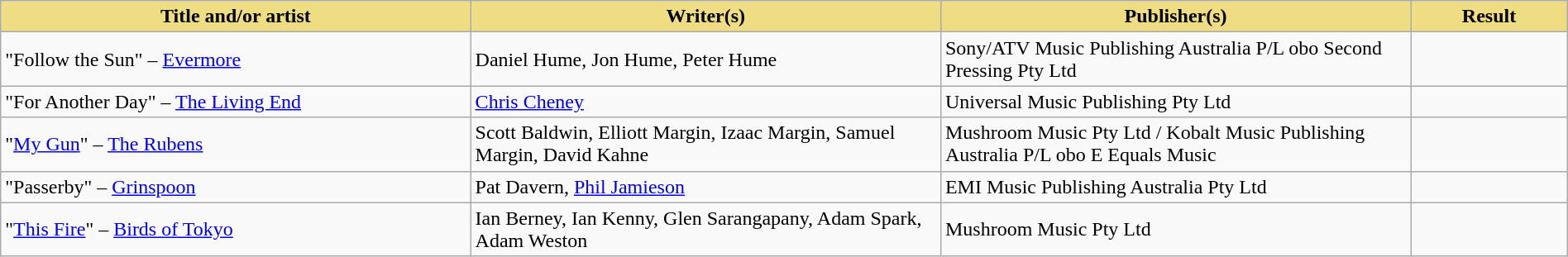<table class="wikitable" width=100%>
<tr>
<th style="width:30%;background:#EEDD82;">Title and/or artist</th>
<th style="width:30%;background:#EEDD82;">Writer(s)</th>
<th style="width:30%;background:#EEDD82;">Publisher(s)</th>
<th style="width:10%;background:#EEDD82;">Result</th>
</tr>
<tr>
<td>"Follow the Sun" – <a href='#'>Evermore</a></td>
<td>Daniel Hume, Jon Hume, Peter Hume</td>
<td>Sony/ATV Music Publishing Australia P/L obo Second Pressing Pty Ltd</td>
<td></td>
</tr>
<tr>
<td>"For Another Day" – <a href='#'>The Living End</a></td>
<td><a href='#'>Chris Cheney</a></td>
<td>Universal Music Publishing Pty Ltd</td>
<td></td>
</tr>
<tr>
<td>"<a href='#'>My Gun</a>" – <a href='#'>The Rubens</a></td>
<td>Scott Baldwin, Elliott Margin, Izaac Margin, Samuel Margin, David Kahne</td>
<td>Mushroom Music Pty Ltd / Kobalt Music Publishing Australia P/L obo E Equals Music</td>
<td></td>
</tr>
<tr>
<td>"Passerby" – <a href='#'>Grinspoon</a></td>
<td>Pat Davern, <a href='#'>Phil Jamieson</a></td>
<td>EMI Music Publishing Australia Pty Ltd</td>
<td></td>
</tr>
<tr>
<td>"<a href='#'>This Fire</a>" – <a href='#'>Birds of Tokyo</a></td>
<td>Ian Berney, Ian Kenny, Glen Sarangapany, Adam Spark, Adam Weston</td>
<td>Mushroom Music Pty Ltd</td>
<td></td>
</tr>
</table>
